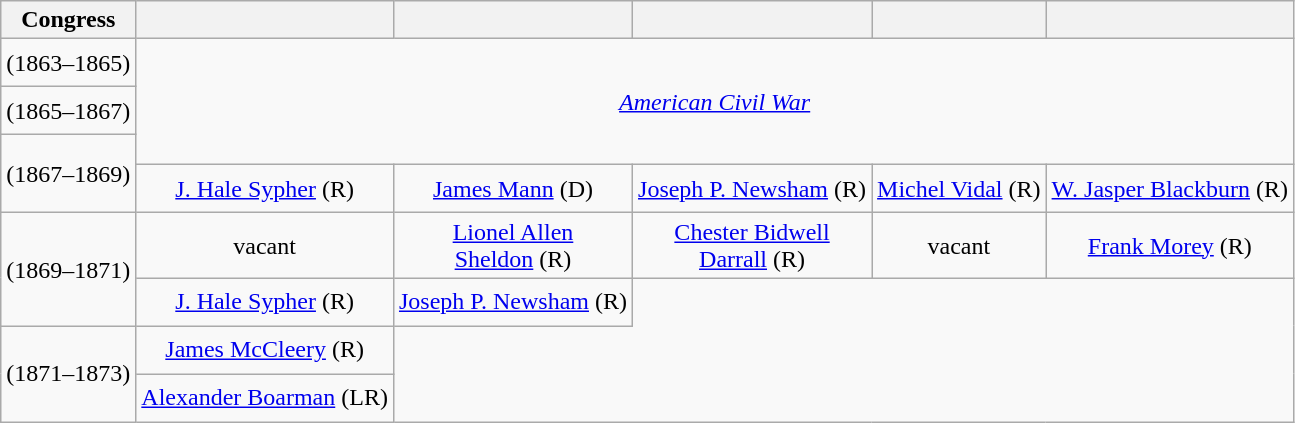<table class=wikitable style="text-align:center">
<tr>
<th>Congress</th>
<th></th>
<th></th>
<th></th>
<th></th>
<th></th>
</tr>
<tr style="height:2em">
<td><strong></strong> (1863–1865)</td>
<td rowspan=3 colspan=5><em><a href='#'>American Civil War</a></em></td>
</tr>
<tr style="height:2em">
<td><strong></strong> (1865–1867)</td>
</tr>
<tr style="height:1.25em">
<td rowspan=2><strong></strong> (1867–1869)</td>
</tr>
<tr style="height:2em">
<td><a href='#'>J. Hale Sypher</a> (R)</td>
<td><a href='#'>James Mann</a> (D)</td>
<td><a href='#'>Joseph P. Newsham</a> (R)</td>
<td><a href='#'>Michel Vidal</a> (R)</td>
<td><a href='#'>W. Jasper Blackburn</a> (R)</td>
</tr>
<tr style="height:2em">
<td rowspan=2><strong></strong> (1869–1871)</td>
<td>vacant</td>
<td><a href='#'>Lionel Allen<br>Sheldon</a> (R)</td>
<td><a href='#'>Chester Bidwell<br>Darrall</a> (R)</td>
<td>vacant</td>
<td><a href='#'>Frank Morey</a> (R)</td>
</tr>
<tr style="height:2em">
<td><a href='#'>J. Hale Sypher</a> (R)</td>
<td><a href='#'>Joseph P. Newsham</a> (R)</td>
</tr>
<tr style="height:2em">
<td rowspan=2><strong></strong> (1871–1873)</td>
<td><a href='#'>James McCleery</a> (R)</td>
</tr>
<tr style="height:2em">
<td><a href='#'>Alexander Boarman</a> (LR)</td>
</tr>
</table>
